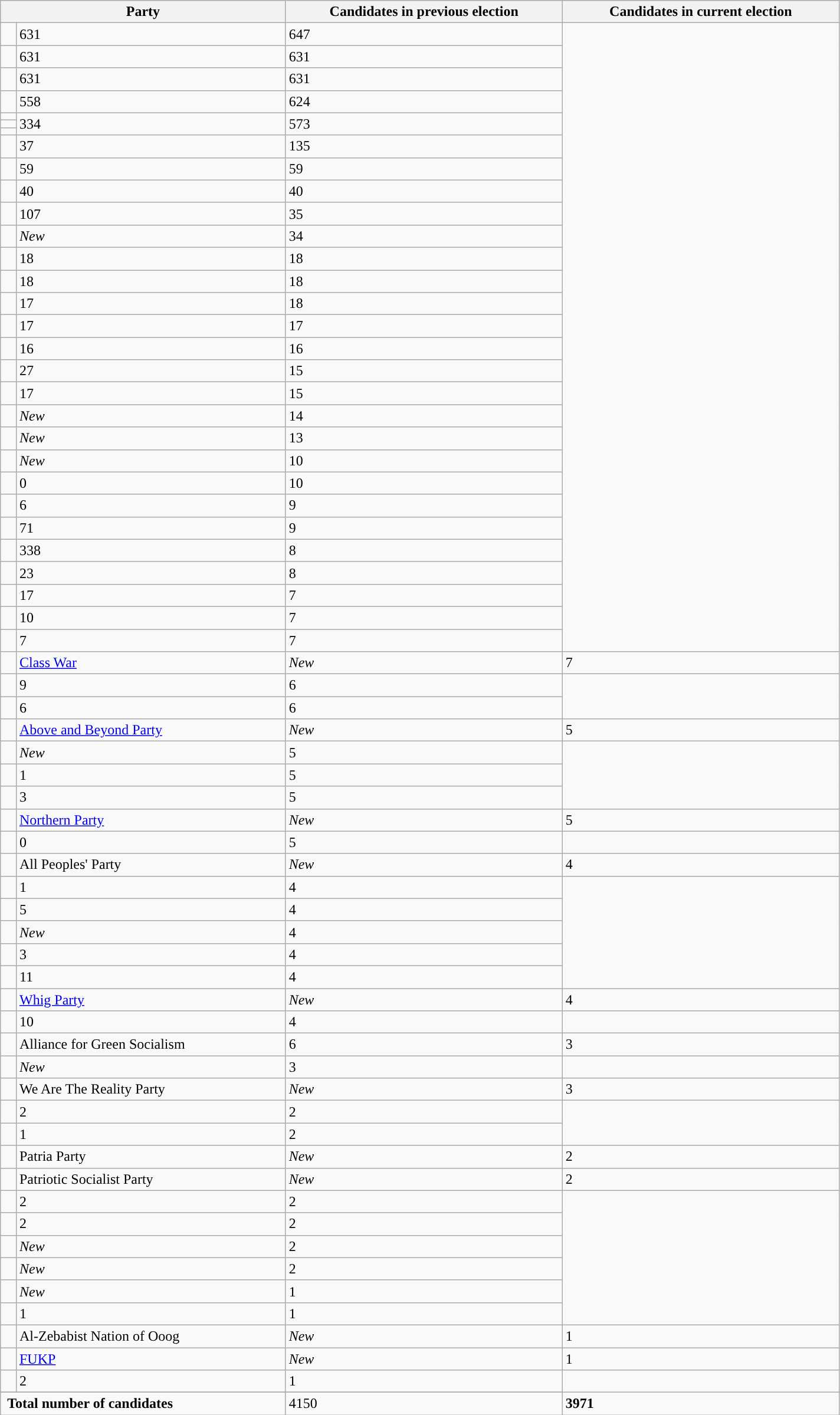<table class="wikitable sortable" border="1">
<tr>
<th width="34%" colspan="2" style="text-align:center;vertical-align:middle;"><strong>Party</strong></th>
<th width="33%">Candidates in previous election</th>
<th width="33%"><strong>Candidates in current election</strong></th>
</tr>
<tr>
<td></td>
<td>631</td>
<td>647</td>
</tr>
<tr>
<td></td>
<td>631</td>
<td>631</td>
</tr>
<tr>
<td></td>
<td>631</td>
<td>631</td>
</tr>
<tr>
<td></td>
<td>558</td>
<td>624</td>
</tr>
<tr>
<td></td>
<td rowspan="3">334</td>
<td rowspan="3">573</td>
</tr>
<tr>
<td></td>
</tr>
<tr>
<td></td>
</tr>
<tr>
<td></td>
<td>37</td>
<td>135</td>
</tr>
<tr>
<td></td>
<td>59</td>
<td>59</td>
</tr>
<tr>
<td></td>
<td>40</td>
<td>40</td>
</tr>
<tr>
<td></td>
<td>107</td>
<td>35</td>
</tr>
<tr>
<td></td>
<td><em>New</em></td>
<td>34</td>
</tr>
<tr>
<td></td>
<td>18</td>
<td>18</td>
</tr>
<tr>
<td></td>
<td>18</td>
<td>18</td>
</tr>
<tr>
<td></td>
<td>17</td>
<td>18</td>
</tr>
<tr>
<td></td>
<td>17</td>
<td>17</td>
</tr>
<tr>
<td></td>
<td>16</td>
<td>16</td>
</tr>
<tr>
<td></td>
<td>27</td>
<td>15</td>
</tr>
<tr>
<td></td>
<td>17</td>
<td>15</td>
</tr>
<tr>
<td></td>
<td><em>New</em></td>
<td>14</td>
</tr>
<tr>
<td></td>
<td><em>New</em></td>
<td>13</td>
</tr>
<tr>
<td></td>
<td><em>New</em></td>
<td>10</td>
</tr>
<tr>
<td></td>
<td>0</td>
<td>10</td>
</tr>
<tr>
<td></td>
<td>6</td>
<td>9</td>
</tr>
<tr>
<td></td>
<td>71</td>
<td>9</td>
</tr>
<tr>
<td></td>
<td>338</td>
<td>8</td>
</tr>
<tr>
<td></td>
<td>23</td>
<td>8</td>
</tr>
<tr>
<td></td>
<td>17</td>
<td>7</td>
</tr>
<tr>
<td></td>
<td>10</td>
<td>7</td>
</tr>
<tr>
<td></td>
<td>7</td>
<td>7</td>
</tr>
<tr>
<td style="background-color:"> </td>
<td><a href='#'>Class War</a></td>
<td><em>New</em></td>
<td>7</td>
</tr>
<tr>
<td></td>
<td>9</td>
<td>6</td>
</tr>
<tr>
<td></td>
<td>6</td>
<td>6</td>
</tr>
<tr>
<td style="background-color:"> </td>
<td><a href='#'>Above and Beyond Party</a></td>
<td><em>New</em></td>
<td>5</td>
</tr>
<tr>
<td></td>
<td><em>New</em></td>
<td>5</td>
</tr>
<tr>
<td></td>
<td>1</td>
<td>5</td>
</tr>
<tr>
<td></td>
<td>3</td>
<td>5</td>
</tr>
<tr>
<td style="background-color:"> </td>
<td><a href='#'>Northern Party</a></td>
<td><em>New</em></td>
<td>5</td>
</tr>
<tr>
<td></td>
<td>0</td>
<td>5</td>
</tr>
<tr>
<td style="background-color:"> </td>
<td>All Peoples' Party</td>
<td><em>New</em></td>
<td>4</td>
</tr>
<tr>
<td></td>
<td>1</td>
<td>4</td>
</tr>
<tr>
<td></td>
<td>5</td>
<td>4</td>
</tr>
<tr>
<td></td>
<td><em>New</em></td>
<td>4</td>
</tr>
<tr>
<td></td>
<td>3</td>
<td>4</td>
</tr>
<tr>
<td></td>
<td>11</td>
<td>4</td>
</tr>
<tr>
<td style="background-color:"> </td>
<td><a href='#'>Whig Party</a></td>
<td><em>New</em></td>
<td>4</td>
</tr>
<tr>
<td></td>
<td>10</td>
<td>4</td>
</tr>
<tr>
<td style="background-color:"> </td>
<td>Alliance for Green Socialism</td>
<td>6</td>
<td>3</td>
</tr>
<tr>
<td></td>
<td><em>New</em></td>
<td>3</td>
</tr>
<tr>
<td style="background-color:"> </td>
<td>We Are The Reality Party</td>
<td><em>New</em></td>
<td>3</td>
</tr>
<tr>
<td></td>
<td>2</td>
<td>2</td>
</tr>
<tr>
<td></td>
<td>1</td>
<td>2</td>
</tr>
<tr>
<td style="background-color:"> </td>
<td>Patria Party</td>
<td><em>New</em></td>
<td>2</td>
</tr>
<tr>
<td style="background-color:"> </td>
<td>Patriotic Socialist Party</td>
<td><em>New</em></td>
<td>2</td>
</tr>
<tr>
<td></td>
<td>2</td>
<td>2</td>
</tr>
<tr>
<td></td>
<td>2</td>
<td>2</td>
</tr>
<tr>
<td></td>
<td><em>New</em></td>
<td>2</td>
</tr>
<tr>
<td></td>
<td><em>New</em></td>
<td>2</td>
</tr>
<tr>
<td></td>
<td><em>New</em></td>
<td>1</td>
</tr>
<tr>
<td></td>
<td>1</td>
<td>1</td>
</tr>
<tr>
<td style="background-color:"> </td>
<td>Al-Zebabist Nation of Ooog</td>
<td><em>New</em></td>
<td>1</td>
</tr>
<tr>
<td style="background-color:"> </td>
<td><a href='#'>FUKP</a></td>
<td><em>New</em></td>
<td>1</td>
</tr>
<tr>
<td></td>
<td>2</td>
<td>1</td>
</tr>
<tr>
</tr>
<tr>
<td colspan="2" rowspan="1"> <strong>Total number of candidates</strong><br></td>
<td>4150</td>
<td><strong>3971</strong></td>
</tr>
</table>
